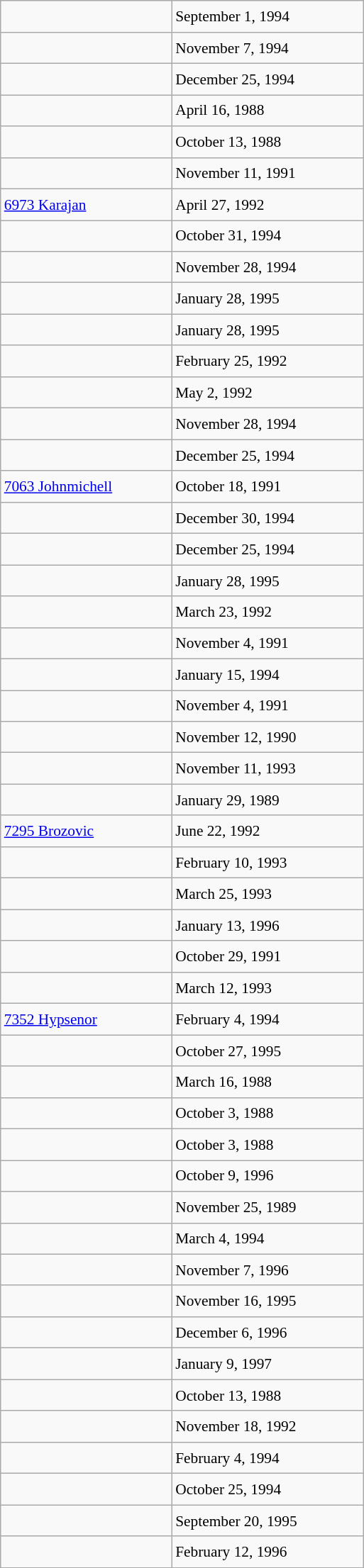<table class="wikitable" style="font-size: 89%; float: left; width: 24em; margin-right: 1em; line-height: 1.6em !important;  height: 1250px;">
<tr>
<td></td>
<td>September 1, 1994</td>
</tr>
<tr>
<td></td>
<td>November 7, 1994</td>
</tr>
<tr>
<td></td>
<td>December 25, 1994</td>
</tr>
<tr>
<td></td>
<td>April 16, 1988</td>
</tr>
<tr>
<td></td>
<td>October 13, 1988</td>
</tr>
<tr>
<td></td>
<td>November 11, 1991</td>
</tr>
<tr>
<td><a href='#'>6973 Karajan</a></td>
<td>April 27, 1992</td>
</tr>
<tr>
<td></td>
<td>October 31, 1994</td>
</tr>
<tr>
<td></td>
<td>November 28, 1994</td>
</tr>
<tr>
<td></td>
<td>January 28, 1995</td>
</tr>
<tr>
<td></td>
<td>January 28, 1995</td>
</tr>
<tr>
<td></td>
<td>February 25, 1992</td>
</tr>
<tr>
<td></td>
<td>May 2, 1992</td>
</tr>
<tr>
<td></td>
<td>November 28, 1994</td>
</tr>
<tr>
<td></td>
<td>December 25, 1994</td>
</tr>
<tr>
<td><a href='#'>7063 Johnmichell</a></td>
<td>October 18, 1991</td>
</tr>
<tr>
<td></td>
<td>December 30, 1994</td>
</tr>
<tr>
<td></td>
<td>December 25, 1994</td>
</tr>
<tr>
<td></td>
<td>January 28, 1995</td>
</tr>
<tr>
<td></td>
<td>March 23, 1992</td>
</tr>
<tr>
<td></td>
<td>November 4, 1991</td>
</tr>
<tr>
<td></td>
<td>January 15, 1994</td>
</tr>
<tr>
<td></td>
<td>November 4, 1991</td>
</tr>
<tr>
<td></td>
<td>November 12, 1990</td>
</tr>
<tr>
<td></td>
<td>November 11, 1993</td>
</tr>
<tr>
<td></td>
<td>January 29, 1989</td>
</tr>
<tr>
<td><a href='#'>7295 Brozovic</a></td>
<td>June 22, 1992</td>
</tr>
<tr>
<td></td>
<td>February 10, 1993</td>
</tr>
<tr>
<td></td>
<td>March 25, 1993</td>
</tr>
<tr>
<td></td>
<td>January 13, 1996</td>
</tr>
<tr>
<td></td>
<td>October 29, 1991</td>
</tr>
<tr>
<td></td>
<td>March 12, 1993</td>
</tr>
<tr>
<td><a href='#'>7352 Hypsenor</a></td>
<td>February 4, 1994</td>
</tr>
<tr>
<td></td>
<td>October 27, 1995</td>
</tr>
<tr>
<td></td>
<td>March 16, 1988</td>
</tr>
<tr>
<td></td>
<td>October 3, 1988</td>
</tr>
<tr>
<td></td>
<td>October 3, 1988</td>
</tr>
<tr>
<td></td>
<td>October 9, 1996</td>
</tr>
<tr>
<td></td>
<td>November 25, 1989</td>
</tr>
<tr>
<td></td>
<td>March 4, 1994</td>
</tr>
<tr>
<td></td>
<td>November 7, 1996</td>
</tr>
<tr>
<td></td>
<td>November 16, 1995</td>
</tr>
<tr>
<td></td>
<td>December 6, 1996</td>
</tr>
<tr>
<td></td>
<td>January 9, 1997</td>
</tr>
<tr>
<td></td>
<td>October 13, 1988</td>
</tr>
<tr>
<td></td>
<td>November 18, 1992</td>
</tr>
<tr>
<td></td>
<td>February 4, 1994</td>
</tr>
<tr>
<td></td>
<td>October 25, 1994</td>
</tr>
<tr>
<td></td>
<td>September 20, 1995</td>
</tr>
<tr>
<td></td>
<td>February 12, 1996</td>
</tr>
</table>
